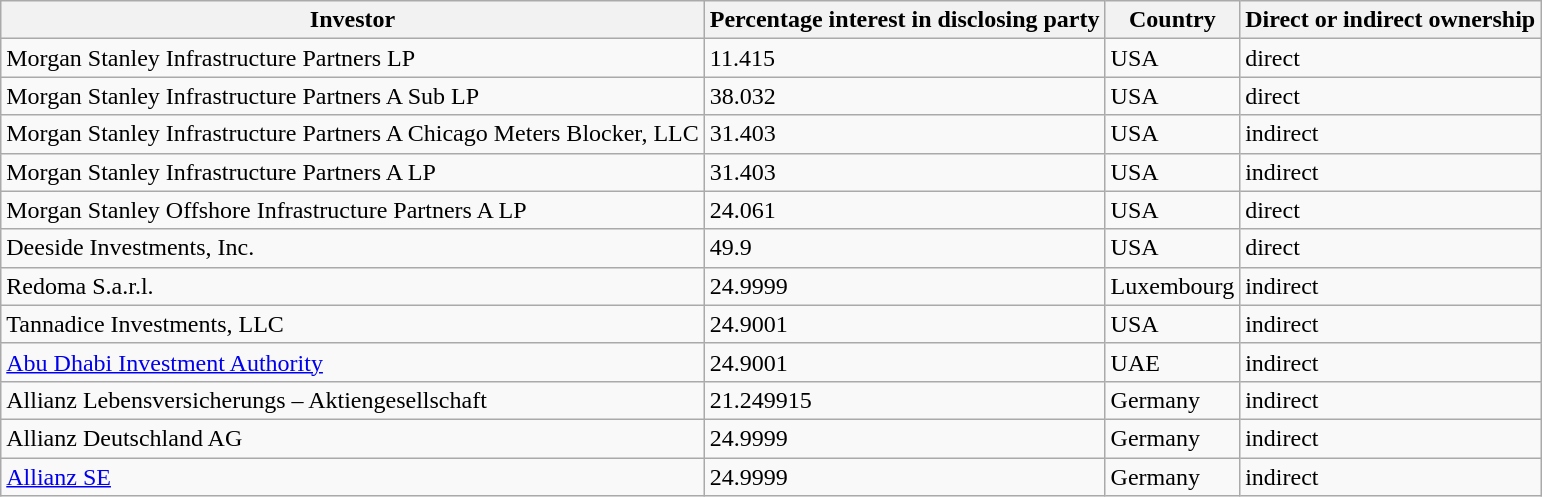<table class="wikitable">
<tr>
<th>Investor</th>
<th>Percentage interest in disclosing party</th>
<th>Country</th>
<th>Direct or indirect ownership</th>
</tr>
<tr>
<td>Morgan Stanley Infrastructure Partners LP</td>
<td>11.415</td>
<td>USA</td>
<td>direct</td>
</tr>
<tr>
<td>Morgan Stanley Infrastructure Partners A Sub LP</td>
<td>38.032</td>
<td>USA</td>
<td>direct</td>
</tr>
<tr>
<td>Morgan Stanley Infrastructure Partners A Chicago Meters Blocker, LLC</td>
<td>31.403</td>
<td>USA</td>
<td>indirect</td>
</tr>
<tr>
<td>Morgan Stanley Infrastructure Partners A LP</td>
<td>31.403</td>
<td>USA</td>
<td>indirect</td>
</tr>
<tr>
<td>Morgan Stanley Offshore Infrastructure Partners A LP</td>
<td>24.061</td>
<td>USA</td>
<td>direct</td>
</tr>
<tr>
<td>Deeside Investments, Inc.</td>
<td>49.9</td>
<td>USA</td>
<td>direct</td>
</tr>
<tr>
<td>Redoma S.a.r.l.</td>
<td>24.9999</td>
<td>Luxembourg</td>
<td>indirect</td>
</tr>
<tr>
<td>Tannadice Investments, LLC</td>
<td>24.9001</td>
<td>USA</td>
<td>indirect</td>
</tr>
<tr>
<td><a href='#'>Abu Dhabi Investment Authority</a></td>
<td>24.9001</td>
<td>UAE</td>
<td>indirect</td>
</tr>
<tr>
<td>Allianz Lebensversicherungs – Aktiengesellschaft</td>
<td>21.249915</td>
<td>Germany</td>
<td>indirect</td>
</tr>
<tr>
<td>Allianz Deutschland AG</td>
<td>24.9999</td>
<td>Germany</td>
<td>indirect</td>
</tr>
<tr>
<td><a href='#'>Allianz SE</a></td>
<td>24.9999</td>
<td>Germany</td>
<td>indirect</td>
</tr>
</table>
